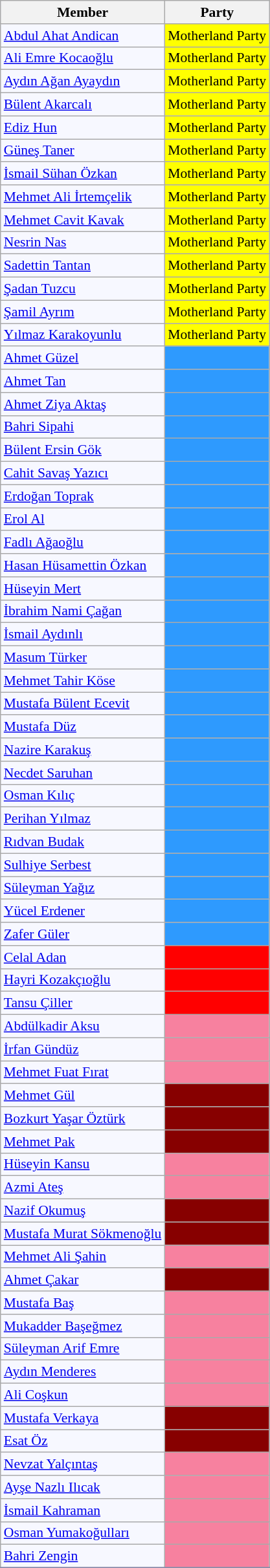<table class=wikitable style="border:1px solid #8888aa; background-color:#f7f8ff; padding:0px; font-size:90%;">
<tr>
<th>Member</th>
<th>Party</th>
</tr>
<tr>
<td><a href='#'>Abdul Ahat Andican</a></td>
<td style="background: #ffff00">Motherland Party</td>
</tr>
<tr>
<td><a href='#'>Ali Emre Kocaoğlu</a></td>
<td style="background: #ffff00">Motherland Party</td>
</tr>
<tr>
<td><a href='#'>Aydın Ağan Ayaydın</a></td>
<td style="background: #ffff00">Motherland Party</td>
</tr>
<tr>
<td><a href='#'>Bülent Akarcalı</a></td>
<td style="background: #ffff00">Motherland Party</td>
</tr>
<tr>
<td><a href='#'>Ediz Hun</a></td>
<td style="background: #ffff00">Motherland Party</td>
</tr>
<tr>
<td><a href='#'>Güneş Taner</a></td>
<td style="background: #ffff00">Motherland Party</td>
</tr>
<tr>
<td><a href='#'>İsmail Sühan Özkan</a></td>
<td style="background: #ffff00">Motherland Party</td>
</tr>
<tr>
<td><a href='#'>Mehmet Ali İrtemçelik</a></td>
<td style="background: #ffff00">Motherland Party</td>
</tr>
<tr>
<td><a href='#'>Mehmet Cavit Kavak</a></td>
<td style="background: #ffff00">Motherland Party</td>
</tr>
<tr>
<td><a href='#'>Nesrin Nas</a></td>
<td style="background: #ffff00">Motherland Party</td>
</tr>
<tr>
<td><a href='#'>Sadettin Tantan</a></td>
<td style="background: #ffff00">Motherland Party</td>
</tr>
<tr>
<td><a href='#'>Şadan Tuzcu</a></td>
<td style="background: #ffff00">Motherland Party</td>
</tr>
<tr>
<td><a href='#'>Şamil Ayrım</a></td>
<td style="background: #ffff00">Motherland Party</td>
</tr>
<tr>
<td><a href='#'>Yılmaz Karakoyunlu</a></td>
<td style="background: #ffff00">Motherland Party</td>
</tr>
<tr>
<td><a href='#'>Ahmet Güzel</a></td>
<td style="background: #2E9AFE"></td>
</tr>
<tr>
<td><a href='#'>Ahmet Tan</a></td>
<td style="background: #2E9AFE"></td>
</tr>
<tr>
<td><a href='#'>Ahmet Ziya Aktaş</a></td>
<td style="background: #2E9AFE"></td>
</tr>
<tr>
<td><a href='#'>Bahri Sipahi</a></td>
<td style="background: #2E9AFE"></td>
</tr>
<tr>
<td><a href='#'>Bülent Ersin Gök</a></td>
<td style="background: #2E9AFE"></td>
</tr>
<tr>
<td><a href='#'>Cahit Savaş Yazıcı</a></td>
<td style="background: #2E9AFE"></td>
</tr>
<tr>
<td><a href='#'>Erdoğan Toprak</a></td>
<td style="background: #2E9AFE"></td>
</tr>
<tr>
<td><a href='#'>Erol Al</a></td>
<td style="background: #2E9AFE"></td>
</tr>
<tr>
<td><a href='#'>Fadlı Ağaoğlu</a></td>
<td style="background: #2E9AFE"></td>
</tr>
<tr>
<td><a href='#'>Hasan Hüsamettin Özkan</a></td>
<td style="background: #2E9AFE"></td>
</tr>
<tr>
<td><a href='#'>Hüseyin Mert</a></td>
<td style="background: #2E9AFE"></td>
</tr>
<tr>
<td><a href='#'>İbrahim Nami Çağan</a></td>
<td style="background: #2E9AFE"></td>
</tr>
<tr>
<td><a href='#'>İsmail Aydınlı</a></td>
<td style="background: #2E9AFE"></td>
</tr>
<tr>
<td><a href='#'>Masum Türker</a></td>
<td style="background: #2E9AFE"></td>
</tr>
<tr>
<td><a href='#'>Mehmet Tahir Köse</a></td>
<td style="background: #2E9AFE"></td>
</tr>
<tr>
<td><a href='#'>Mustafa Bülent Ecevit</a></td>
<td style="background: #2E9AFE"></td>
</tr>
<tr>
<td><a href='#'>Mustafa Düz</a></td>
<td style="background: #2E9AFE"></td>
</tr>
<tr>
<td><a href='#'>Nazire Karakuş</a></td>
<td style="background: #2E9AFE"></td>
</tr>
<tr>
<td><a href='#'>Necdet Saruhan</a></td>
<td style="background: #2E9AFE"></td>
</tr>
<tr>
<td><a href='#'>Osman Kılıç</a></td>
<td style="background: #2E9AFE"></td>
</tr>
<tr>
<td><a href='#'>Perihan Yılmaz</a></td>
<td style="background: #2E9AFE"></td>
</tr>
<tr>
<td><a href='#'>Rıdvan Budak</a></td>
<td style="background: #2E9AFE"></td>
</tr>
<tr>
<td><a href='#'>Sulhiye Serbest</a></td>
<td style="background: #2E9AFE"></td>
</tr>
<tr>
<td><a href='#'>Süleyman Yağız</a></td>
<td style="background: #2E9AFE"></td>
</tr>
<tr>
<td><a href='#'>Yücel Erdener</a></td>
<td style="background: #2E9AFE"></td>
</tr>
<tr>
<td><a href='#'>Zafer Güler</a></td>
<td style="background: #2E9AFE"></td>
</tr>
<tr>
<td><a href='#'>Celal Adan</a></td>
<td style="background: #ff0000"></td>
</tr>
<tr>
<td><a href='#'>Hayri Kozakçıoğlu</a></td>
<td style="background: #ff0000"></td>
</tr>
<tr>
<td><a href='#'>Tansu Çiller</a></td>
<td style="background: #ff0000"></td>
</tr>
<tr>
<td><a href='#'>Abdülkadir Aksu</a></td>
<td style="background: #F7819F"></td>
</tr>
<tr>
<td><a href='#'>İrfan Gündüz</a></td>
<td style="background: #F7819F"></td>
</tr>
<tr>
<td><a href='#'>Mehmet Fuat Fırat</a></td>
<td style="background: #F7819F"></td>
</tr>
<tr>
<td><a href='#'>Mehmet Gül</a></td>
<td style="background: #870000"></td>
</tr>
<tr>
<td><a href='#'>Bozkurt Yaşar Öztürk</a></td>
<td style="background: #870000"></td>
</tr>
<tr>
<td><a href='#'>Mehmet Pak</a></td>
<td style="background: #870000"></td>
</tr>
<tr>
<td><a href='#'>Hüseyin Kansu</a></td>
<td style="background: #F7819F"></td>
</tr>
<tr>
<td><a href='#'>Azmi Ateş</a></td>
<td style="background: #F7819F"></td>
</tr>
<tr>
<td><a href='#'>Nazif Okumuş</a></td>
<td style="background: #870000"></td>
</tr>
<tr>
<td><a href='#'>Mustafa Murat Sökmenoğlu</a></td>
<td style="background: #870000"></td>
</tr>
<tr>
<td><a href='#'>Mehmet Ali Şahin</a></td>
<td style="background: #F7819F"></td>
</tr>
<tr>
<td><a href='#'>Ahmet Çakar</a></td>
<td style="background: #870000"></td>
</tr>
<tr>
<td><a href='#'>Mustafa Baş</a></td>
<td style="background: #F7819F"></td>
</tr>
<tr>
<td><a href='#'>Mukadder Başeğmez</a></td>
<td style="background: #F7819F"></td>
</tr>
<tr>
<td><a href='#'>Süleyman Arif Emre</a></td>
<td style="background: #F7819F"></td>
</tr>
<tr>
<td><a href='#'>Aydın Menderes</a></td>
<td style="background: #F7819F"></td>
</tr>
<tr>
<td><a href='#'>Ali Coşkun</a></td>
<td style="background: #F7819F"></td>
</tr>
<tr>
<td><a href='#'>Mustafa Verkaya</a></td>
<td style="background: #870000"></td>
</tr>
<tr>
<td><a href='#'>Esat Öz</a></td>
<td style="background: #870000"></td>
</tr>
<tr>
<td><a href='#'>Nevzat Yalçıntaş</a></td>
<td style="background: #F7819F"></td>
</tr>
<tr>
<td><a href='#'>Ayşe Nazlı Ilıcak</a></td>
<td style="background: #F7819F"></td>
</tr>
<tr>
<td><a href='#'>İsmail Kahraman</a></td>
<td style="background: #F7819F"></td>
</tr>
<tr>
<td><a href='#'>Osman Yumakoğulları</a></td>
<td style="background: #F7819F"></td>
</tr>
<tr>
<td><a href='#'>Bahri Zengin</a></td>
<td style="background: #F7819F"></td>
</tr>
<tr>
</tr>
</table>
